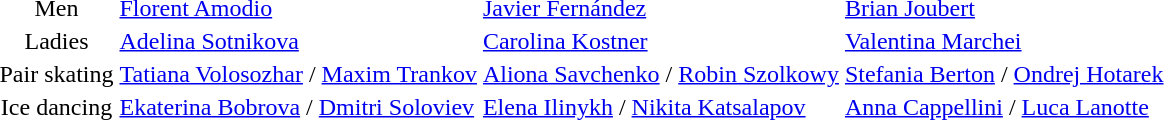<table>
<tr>
<td align=center>Men</td>
<td> <a href='#'>Florent Amodio</a></td>
<td> <a href='#'>Javier Fernández</a></td>
<td> <a href='#'>Brian Joubert</a></td>
</tr>
<tr>
<td align=center>Ladies</td>
<td> <a href='#'>Adelina Sotnikova</a></td>
<td> <a href='#'>Carolina Kostner</a></td>
<td> <a href='#'>Valentina Marchei</a></td>
</tr>
<tr>
<td align=center>Pair skating</td>
<td> <a href='#'>Tatiana Volosozhar</a> / <a href='#'>Maxim Trankov</a></td>
<td> <a href='#'>Aliona Savchenko</a> / <a href='#'>Robin Szolkowy</a></td>
<td> <a href='#'>Stefania Berton</a> / <a href='#'>Ondrej Hotarek</a></td>
</tr>
<tr>
<td align=center>Ice dancing</td>
<td> <a href='#'>Ekaterina Bobrova</a> / <a href='#'>Dmitri Soloviev</a></td>
<td> <a href='#'>Elena Ilinykh</a> / <a href='#'>Nikita Katsalapov</a></td>
<td> <a href='#'>Anna Cappellini</a> / <a href='#'>Luca Lanotte</a></td>
</tr>
</table>
